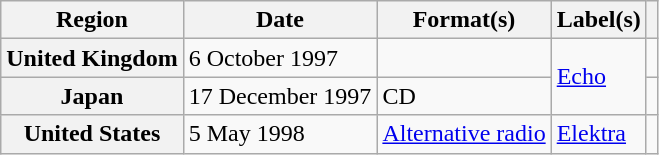<table class="wikitable plainrowheaders">
<tr>
<th scope="col">Region</th>
<th scope="col">Date</th>
<th scope="col">Format(s)</th>
<th scope="col">Label(s)</th>
<th scope="col"></th>
</tr>
<tr>
<th scope="row">United Kingdom</th>
<td>6 October 1997</td>
<td></td>
<td rowspan="2"><a href='#'>Echo</a></td>
<td></td>
</tr>
<tr>
<th scope="row">Japan</th>
<td>17 December 1997</td>
<td>CD</td>
<td></td>
</tr>
<tr>
<th scope="row">United States</th>
<td>5 May 1998</td>
<td><a href='#'>Alternative radio</a></td>
<td><a href='#'>Elektra</a></td>
<td></td>
</tr>
</table>
